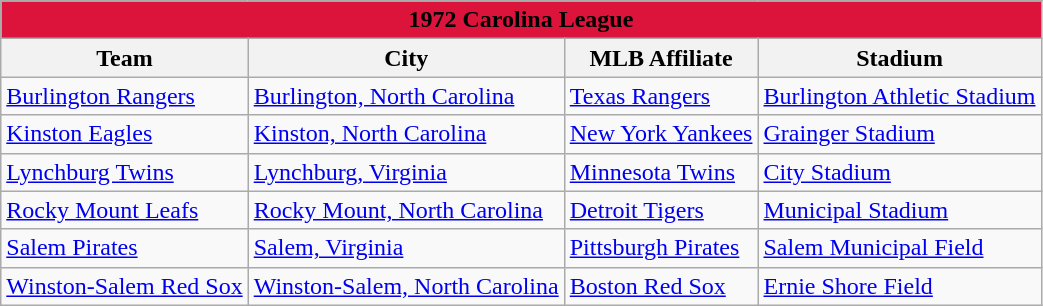<table class="wikitable" style="width:auto">
<tr>
<td bgcolor="#DC143C" align="center" colspan="7"><strong><span>1972 Carolina League</span></strong></td>
</tr>
<tr>
<th>Team</th>
<th>City</th>
<th>MLB Affiliate</th>
<th>Stadium</th>
</tr>
<tr>
<td><a href='#'>Burlington Rangers</a></td>
<td><a href='#'>Burlington, North Carolina</a></td>
<td><a href='#'>Texas Rangers</a></td>
<td><a href='#'>Burlington Athletic Stadium</a></td>
</tr>
<tr>
<td><a href='#'>Kinston Eagles</a></td>
<td><a href='#'>Kinston, North Carolina</a></td>
<td><a href='#'>New York Yankees</a></td>
<td><a href='#'>Grainger Stadium</a></td>
</tr>
<tr>
<td><a href='#'>Lynchburg Twins</a></td>
<td><a href='#'>Lynchburg, Virginia</a></td>
<td><a href='#'>Minnesota Twins</a></td>
<td><a href='#'>City Stadium</a></td>
</tr>
<tr>
<td><a href='#'>Rocky Mount Leafs</a></td>
<td><a href='#'>Rocky Mount, North Carolina</a></td>
<td><a href='#'>Detroit Tigers</a></td>
<td><a href='#'>Municipal Stadium</a></td>
</tr>
<tr>
<td><a href='#'>Salem Pirates</a></td>
<td><a href='#'>Salem, Virginia</a></td>
<td><a href='#'>Pittsburgh Pirates</a></td>
<td><a href='#'>Salem Municipal Field</a></td>
</tr>
<tr>
<td><a href='#'>Winston-Salem Red Sox</a></td>
<td><a href='#'>Winston-Salem, North Carolina</a></td>
<td><a href='#'>Boston Red Sox</a></td>
<td><a href='#'>Ernie Shore Field</a></td>
</tr>
</table>
